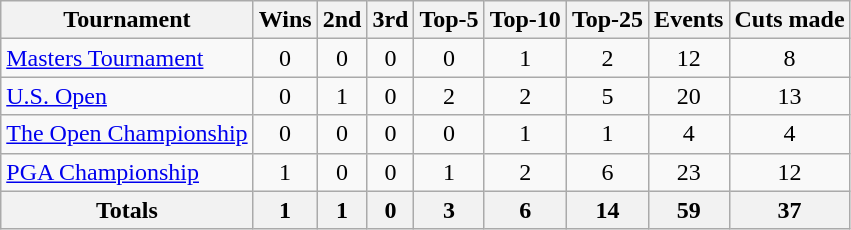<table class=wikitable style=text-align:center>
<tr>
<th>Tournament</th>
<th>Wins</th>
<th>2nd</th>
<th>3rd</th>
<th>Top-5</th>
<th>Top-10</th>
<th>Top-25</th>
<th>Events</th>
<th>Cuts made</th>
</tr>
<tr>
<td align=left><a href='#'>Masters Tournament</a></td>
<td>0</td>
<td>0</td>
<td>0</td>
<td>0</td>
<td>1</td>
<td>2</td>
<td>12</td>
<td>8</td>
</tr>
<tr>
<td align=left><a href='#'>U.S. Open</a></td>
<td>0</td>
<td>1</td>
<td>0</td>
<td>2</td>
<td>2</td>
<td>5</td>
<td>20</td>
<td>13</td>
</tr>
<tr>
<td align=left><a href='#'>The Open Championship</a></td>
<td>0</td>
<td>0</td>
<td>0</td>
<td>0</td>
<td>1</td>
<td>1</td>
<td>4</td>
<td>4</td>
</tr>
<tr>
<td align=left><a href='#'>PGA Championship</a></td>
<td>1</td>
<td>0</td>
<td>0</td>
<td>1</td>
<td>2</td>
<td>6</td>
<td>23</td>
<td>12</td>
</tr>
<tr>
<th>Totals</th>
<th>1</th>
<th>1</th>
<th>0</th>
<th>3</th>
<th>6</th>
<th>14</th>
<th>59</th>
<th>37</th>
</tr>
</table>
